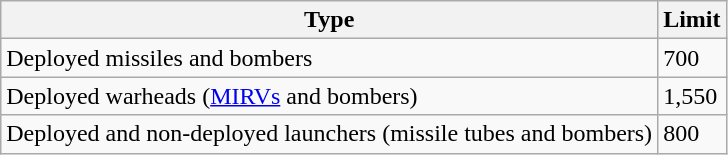<table class="wikitable">
<tr>
<th>Type</th>
<th>Limit</th>
</tr>
<tr>
<td>Deployed missiles and bombers</td>
<td>700</td>
</tr>
<tr>
<td>Deployed warheads (<a href='#'>MIRVs</a> and bombers)</td>
<td>1,550</td>
</tr>
<tr>
<td>Deployed and non-deployed launchers (missile tubes and bombers)</td>
<td>800</td>
</tr>
</table>
